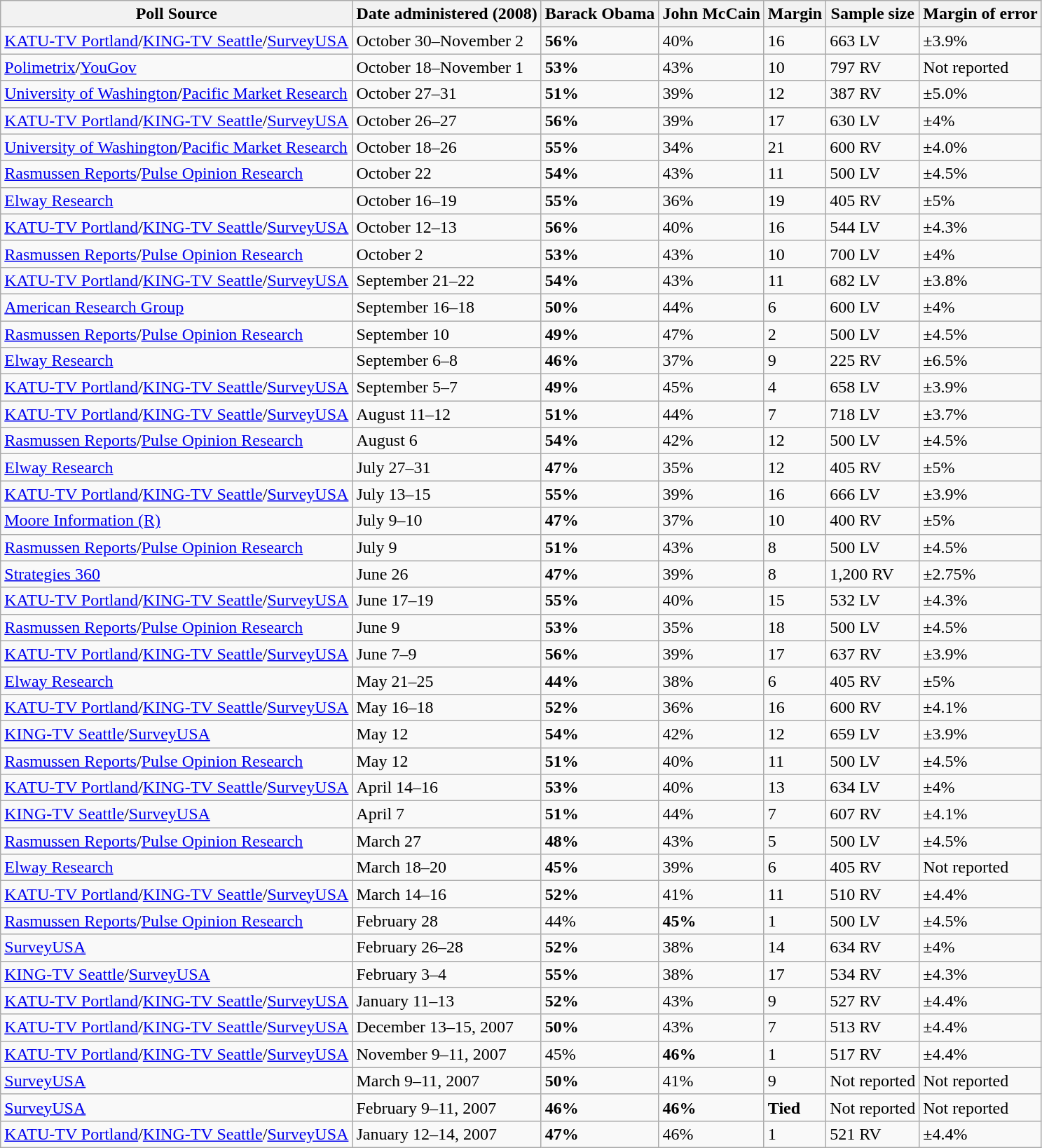<table class="wikitable collapsible">
<tr>
<th>Poll Source</th>
<th>Date administered (2008)</th>
<th>Barack Obama</th>
<th>John McCain</th>
<th>Margin</th>
<th>Sample size</th>
<th>Margin of error</th>
</tr>
<tr>
<td><a href='#'>KATU-TV Portland</a>/<a href='#'>KING-TV Seattle</a>/<a href='#'>SurveyUSA</a></td>
<td>October 30–November 2</td>
<td><strong>56%</strong></td>
<td>40%</td>
<td>16</td>
<td>663 LV</td>
<td>±3.9%</td>
</tr>
<tr>
<td><a href='#'>Polimetrix</a>/<a href='#'>YouGov</a></td>
<td>October 18–November 1</td>
<td><strong>53%</strong></td>
<td>43%</td>
<td>10</td>
<td>797 RV</td>
<td>Not reported</td>
</tr>
<tr>
<td><a href='#'>University of Washington</a>/<a href='#'>Pacific Market Research</a></td>
<td>October 27–31</td>
<td><strong>51%</strong></td>
<td>39%</td>
<td>12</td>
<td>387 RV</td>
<td>±5.0%</td>
</tr>
<tr>
<td><a href='#'>KATU-TV Portland</a>/<a href='#'>KING-TV Seattle</a>/<a href='#'>SurveyUSA</a></td>
<td>October 26–27</td>
<td><strong>56%</strong></td>
<td>39%</td>
<td>17</td>
<td>630 LV</td>
<td>±4%</td>
</tr>
<tr>
<td><a href='#'>University of Washington</a>/<a href='#'>Pacific Market Research</a></td>
<td>October 18–26</td>
<td><strong>55%</strong></td>
<td>34%</td>
<td>21</td>
<td>600 RV</td>
<td>±4.0%</td>
</tr>
<tr>
<td><a href='#'>Rasmussen Reports</a>/<a href='#'>Pulse Opinion Research</a></td>
<td>October 22</td>
<td><strong>54%</strong></td>
<td>43%</td>
<td>11</td>
<td>500 LV</td>
<td>±4.5%</td>
</tr>
<tr>
<td><a href='#'>Elway Research</a></td>
<td>October 16–19</td>
<td><strong>55%</strong></td>
<td>36%</td>
<td>19</td>
<td>405 RV</td>
<td>±5%</td>
</tr>
<tr>
<td><a href='#'>KATU-TV Portland</a>/<a href='#'>KING-TV Seattle</a>/<a href='#'>SurveyUSA</a></td>
<td>October 12–13</td>
<td><strong>56%</strong></td>
<td>40%</td>
<td>16</td>
<td>544 LV</td>
<td>±4.3%</td>
</tr>
<tr>
<td><a href='#'>Rasmussen Reports</a>/<a href='#'>Pulse Opinion Research</a></td>
<td>October 2</td>
<td><strong>53%</strong></td>
<td>43%</td>
<td>10</td>
<td>700 LV</td>
<td>±4%</td>
</tr>
<tr>
<td><a href='#'>KATU-TV Portland</a>/<a href='#'>KING-TV Seattle</a>/<a href='#'>SurveyUSA</a></td>
<td>September 21–22</td>
<td><strong>54%</strong></td>
<td>43%</td>
<td>11</td>
<td>682 LV</td>
<td>±3.8%</td>
</tr>
<tr>
<td><a href='#'>American Research Group</a></td>
<td>September 16–18</td>
<td><strong>50%</strong></td>
<td>44%</td>
<td>6</td>
<td>600 LV</td>
<td>±4%</td>
</tr>
<tr>
<td><a href='#'>Rasmussen Reports</a>/<a href='#'>Pulse Opinion Research</a></td>
<td>September 10</td>
<td><strong>49%</strong></td>
<td>47%</td>
<td>2</td>
<td>500 LV</td>
<td>±4.5%</td>
</tr>
<tr>
<td><a href='#'>Elway Research</a></td>
<td>September 6–8</td>
<td><strong>46%</strong></td>
<td>37%</td>
<td>9</td>
<td>225 RV</td>
<td>±6.5%</td>
</tr>
<tr>
<td><a href='#'>KATU-TV Portland</a>/<a href='#'>KING-TV Seattle</a>/<a href='#'>SurveyUSA</a></td>
<td>September 5–7</td>
<td><strong>49%</strong></td>
<td>45%</td>
<td>4</td>
<td>658 LV</td>
<td>±3.9%</td>
</tr>
<tr>
<td><a href='#'>KATU-TV Portland</a>/<a href='#'>KING-TV Seattle</a>/<a href='#'>SurveyUSA</a></td>
<td>August 11–12</td>
<td><strong>51%</strong></td>
<td>44%</td>
<td>7</td>
<td>718 LV</td>
<td>±3.7%</td>
</tr>
<tr>
<td><a href='#'>Rasmussen Reports</a>/<a href='#'>Pulse Opinion Research</a></td>
<td>August 6</td>
<td><strong>54%</strong></td>
<td>42%</td>
<td>12</td>
<td>500 LV</td>
<td>±4.5%</td>
</tr>
<tr>
<td><a href='#'>Elway Research</a></td>
<td>July 27–31</td>
<td><strong>47%</strong></td>
<td>35%</td>
<td>12</td>
<td>405 RV</td>
<td>±5%</td>
</tr>
<tr>
<td><a href='#'>KATU-TV Portland</a>/<a href='#'>KING-TV Seattle</a>/<a href='#'>SurveyUSA</a></td>
<td>July 13–15</td>
<td><strong>55%</strong></td>
<td>39%</td>
<td>16</td>
<td>666 LV</td>
<td>±3.9%</td>
</tr>
<tr>
<td><a href='#'>Moore Information (R)</a></td>
<td>July 9–10</td>
<td><strong>47%</strong></td>
<td>37%</td>
<td>10</td>
<td>400 RV</td>
<td>±5%</td>
</tr>
<tr>
<td><a href='#'>Rasmussen Reports</a>/<a href='#'>Pulse Opinion Research</a></td>
<td>July 9</td>
<td><strong>51%</strong></td>
<td>43%</td>
<td>8</td>
<td>500 LV</td>
<td>±4.5%</td>
</tr>
<tr>
<td><a href='#'>Strategies 360</a></td>
<td>June 26</td>
<td><strong>47%</strong></td>
<td>39%</td>
<td>8</td>
<td>1,200 RV</td>
<td>±2.75%</td>
</tr>
<tr>
<td><a href='#'>KATU-TV Portland</a>/<a href='#'>KING-TV Seattle</a>/<a href='#'>SurveyUSA</a></td>
<td>June 17–19</td>
<td><strong>55%</strong></td>
<td>40%</td>
<td>15</td>
<td>532 LV</td>
<td>±4.3%</td>
</tr>
<tr>
<td><a href='#'>Rasmussen Reports</a>/<a href='#'>Pulse Opinion Research</a></td>
<td>June 9</td>
<td><strong>53%</strong></td>
<td>35%</td>
<td>18</td>
<td>500 LV</td>
<td>±4.5%</td>
</tr>
<tr>
<td><a href='#'>KATU-TV Portland</a>/<a href='#'>KING-TV Seattle</a>/<a href='#'>SurveyUSA</a></td>
<td>June 7–9</td>
<td><strong>56%</strong></td>
<td>39%</td>
<td>17</td>
<td>637 RV</td>
<td>±3.9%</td>
</tr>
<tr>
<td><a href='#'>Elway Research</a></td>
<td>May 21–25</td>
<td><strong>44%</strong></td>
<td>38%</td>
<td>6</td>
<td>405 RV</td>
<td>±5%</td>
</tr>
<tr>
<td><a href='#'>KATU-TV Portland</a>/<a href='#'>KING-TV Seattle</a>/<a href='#'>SurveyUSA</a></td>
<td>May 16–18</td>
<td><strong>52%</strong></td>
<td>36%</td>
<td>16</td>
<td>600 RV</td>
<td>±4.1%</td>
</tr>
<tr>
<td><a href='#'>KING-TV Seattle</a>/<a href='#'>SurveyUSA</a></td>
<td>May 12</td>
<td><strong>54%</strong></td>
<td>42%</td>
<td>12</td>
<td>659 LV</td>
<td>±3.9%</td>
</tr>
<tr>
<td><a href='#'>Rasmussen Reports</a>/<a href='#'>Pulse Opinion Research</a></td>
<td>May 12</td>
<td><strong>51%</strong></td>
<td>40%</td>
<td>11</td>
<td>500 LV</td>
<td>±4.5%</td>
</tr>
<tr>
<td><a href='#'>KATU-TV Portland</a>/<a href='#'>KING-TV Seattle</a>/<a href='#'>SurveyUSA</a></td>
<td>April 14–16</td>
<td><strong>53%</strong></td>
<td>40%</td>
<td>13</td>
<td>634 LV</td>
<td>±4%</td>
</tr>
<tr>
<td><a href='#'>KING-TV Seattle</a>/<a href='#'>SurveyUSA</a></td>
<td>April 7</td>
<td><strong>51%</strong></td>
<td>44%</td>
<td>7</td>
<td>607 RV</td>
<td>±4.1%</td>
</tr>
<tr>
<td><a href='#'>Rasmussen Reports</a>/<a href='#'>Pulse Opinion Research</a></td>
<td>March 27</td>
<td><strong>48%</strong></td>
<td>43%</td>
<td>5</td>
<td>500 LV</td>
<td>±4.5%</td>
</tr>
<tr>
<td><a href='#'>Elway Research</a></td>
<td>March 18–20</td>
<td><strong>45%</strong></td>
<td>39%</td>
<td>6</td>
<td>405 RV</td>
<td>Not reported</td>
</tr>
<tr>
<td><a href='#'>KATU-TV Portland</a>/<a href='#'>KING-TV Seattle</a>/<a href='#'>SurveyUSA</a></td>
<td>March 14–16</td>
<td><strong>52%</strong></td>
<td>41%</td>
<td>11</td>
<td>510 RV</td>
<td>±4.4%</td>
</tr>
<tr>
<td><a href='#'>Rasmussen Reports</a>/<a href='#'>Pulse Opinion Research</a></td>
<td>February 28</td>
<td>44%</td>
<td><strong>45%</strong></td>
<td>1</td>
<td>500 LV</td>
<td>±4.5%</td>
</tr>
<tr>
<td><a href='#'>SurveyUSA</a></td>
<td>February 26–28</td>
<td><strong>52%</strong></td>
<td>38%</td>
<td>14</td>
<td>634 RV</td>
<td>±4%</td>
</tr>
<tr>
<td><a href='#'>KING-TV Seattle</a>/<a href='#'>SurveyUSA</a></td>
<td>February 3–4</td>
<td><strong>55%</strong></td>
<td>38%</td>
<td>17</td>
<td>534 RV</td>
<td>±4.3%</td>
</tr>
<tr>
<td><a href='#'>KATU-TV Portland</a>/<a href='#'>KING-TV Seattle</a>/<a href='#'>SurveyUSA</a></td>
<td>January 11–13</td>
<td><strong>52%</strong></td>
<td>43%</td>
<td>9</td>
<td>527 RV</td>
<td>±4.4%</td>
</tr>
<tr>
<td><a href='#'>KATU-TV Portland</a>/<a href='#'>KING-TV Seattle</a>/<a href='#'>SurveyUSA</a></td>
<td>December 13–15, 2007</td>
<td><strong>50%</strong></td>
<td>43%</td>
<td>7</td>
<td>513 RV</td>
<td>±4.4%</td>
</tr>
<tr>
<td><a href='#'>KATU-TV Portland</a>/<a href='#'>KING-TV Seattle</a>/<a href='#'>SurveyUSA</a></td>
<td>November 9–11, 2007</td>
<td>45%</td>
<td><strong>46%</strong></td>
<td>1</td>
<td>517 RV</td>
<td>±4.4%</td>
</tr>
<tr>
<td><a href='#'>SurveyUSA</a></td>
<td>March 9–11, 2007</td>
<td><strong>50%</strong></td>
<td>41%</td>
<td>9</td>
<td>Not reported</td>
<td>Not reported</td>
</tr>
<tr>
<td><a href='#'>SurveyUSA</a></td>
<td>February 9–11, 2007</td>
<td><strong>46%</strong></td>
<td><strong>46%</strong></td>
<td><strong>Tied</strong></td>
<td>Not reported</td>
<td>Not reported</td>
</tr>
<tr>
<td><a href='#'>KATU-TV Portland</a>/<a href='#'>KING-TV Seattle</a>/<a href='#'>SurveyUSA</a></td>
<td>January 12–14, 2007</td>
<td><strong>47%</strong></td>
<td>46%</td>
<td>1</td>
<td>521 RV</td>
<td>±4.4%</td>
</tr>
</table>
